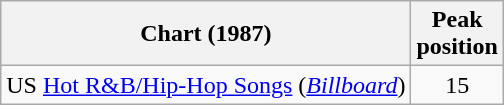<table class="wikitable">
<tr>
<th align="left">Chart (1987)</th>
<th align="center">Peak<br>position</th>
</tr>
<tr>
<td align="left">US <a href='#'>Hot R&B/Hip-Hop Songs</a> (<em><a href='#'>Billboard</a></em>)</td>
<td align="center">15</td>
</tr>
</table>
